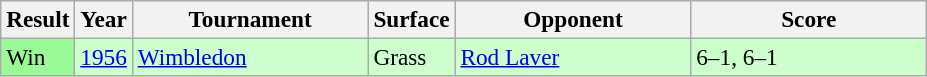<table class="sortable wikitable" style=font-size:97%>
<tr>
<th>Result</th>
<th>Year</th>
<th width=150>Tournament</th>
<th>Surface</th>
<th width=150>Opponent</th>
<th width=150>Score</th>
</tr>
<tr style="background:#ccffcc;">
<td style=background:#98fb98>Win</td>
<td><a href='#'>1956</a></td>
<td><a href='#'>Wimbledon</a></td>
<td>Grass</td>
<td> <a href='#'>Rod Laver</a></td>
<td>6–1, 6–1</td>
</tr>
</table>
